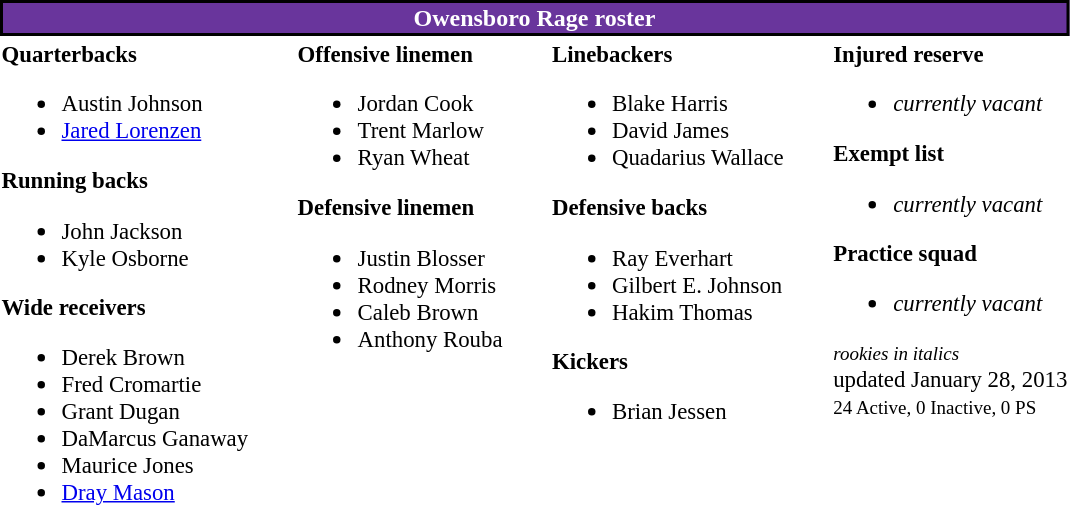<table class="toccolours" style="text-align: left">
<tr>
<th colspan="7" style="background-color:#69359C;  border:2px solid black;color:white;text-align:center;">Owensboro Rage roster</th>
</tr>
<tr>
<td style="font-size: 95%;vertical-align:top;"><strong>Quarterbacks</strong><br><ul><li> Austin Johnson</li><li> <a href='#'>Jared Lorenzen</a></li></ul><strong>Running backs</strong><ul><li> John Jackson</li><li> Kyle Osborne</li></ul><strong>Wide receivers</strong><ul><li> Derek Brown</li><li> Fred Cromartie</li><li> Grant Dugan</li><li> DaMarcus Ganaway</li><li> Maurice Jones</li><li> <a href='#'>Dray Mason</a></li></ul></td>
<td style="width: 25px;"></td>
<td style="font-size: 95%;vertical-align:top;"><strong>Offensive linemen</strong><br><ul><li> Jordan Cook</li><li> Trent Marlow</li><li> Ryan Wheat</li></ul><strong>Defensive linemen</strong><ul><li> Justin Blosser</li><li> Rodney Morris</li><li> Caleb Brown</li><li> Anthony Rouba</li></ul></td>
<td style="width: 25px;"></td>
<td style="font-size: 95%;vertical-align:top;"><strong>Linebackers</strong><br><ul><li> Blake Harris</li><li> David James</li><li> Quadarius Wallace</li></ul><strong>Defensive backs</strong><ul><li> Ray Everhart</li><li> Gilbert E. Johnson</li><li> Hakim Thomas</li></ul><strong>Kickers</strong><ul><li> Brian Jessen</li></ul></td>
<td style="width: 25px;"></td>
<td style="font-size: 95%;vertical-align:top;"><strong>Injured reserve</strong><br><ul><li><em>currently vacant</em></li></ul><strong>Exempt list</strong><ul><li><em>currently vacant</em></li></ul><strong>Practice squad</strong><ul><li><em>currently vacant</em></li></ul><small><em>rookies in italics</em></small><br>
 updated January 28, 2013<br>
<small>24 Active, 0 Inactive, 0 PS</small></td>
</tr>
<tr>
</tr>
</table>
